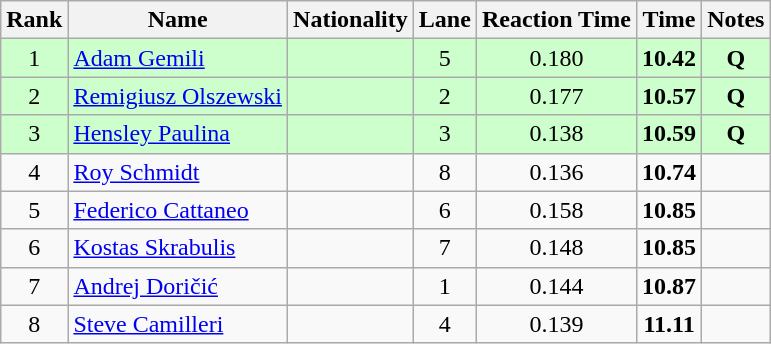<table class="wikitable sortable" style="text-align:center">
<tr>
<th>Rank</th>
<th>Name</th>
<th>Nationality</th>
<th>Lane</th>
<th>Reaction Time</th>
<th>Time</th>
<th>Notes</th>
</tr>
<tr bgcolor=ccffcc>
<td>1</td>
<td align=left><a href='#'>Adam Gemili</a></td>
<td align=left></td>
<td>5</td>
<td>0.180</td>
<td><strong>10.42</strong></td>
<td><strong>Q</strong></td>
</tr>
<tr bgcolor=ccffcc>
<td>2</td>
<td align=left><a href='#'>Remigiusz Olszewski</a></td>
<td align=left></td>
<td>2</td>
<td>0.177</td>
<td><strong>10.57</strong></td>
<td><strong>Q</strong></td>
</tr>
<tr bgcolor=ccffcc>
<td>3</td>
<td align=left><a href='#'>Hensley Paulina</a></td>
<td align=left></td>
<td>3</td>
<td>0.138</td>
<td><strong>10.59</strong></td>
<td><strong>Q</strong></td>
</tr>
<tr>
<td>4</td>
<td align=left><a href='#'>Roy Schmidt</a></td>
<td align=left></td>
<td>8</td>
<td>0.136</td>
<td><strong>10.74</strong></td>
<td></td>
</tr>
<tr>
<td>5</td>
<td align=left><a href='#'>Federico Cattaneo</a></td>
<td align=left></td>
<td>6</td>
<td>0.158</td>
<td><strong>10.85</strong></td>
<td></td>
</tr>
<tr>
<td>6</td>
<td align=left><a href='#'>Kostas Skrabulis</a></td>
<td align=left></td>
<td>7</td>
<td>0.148</td>
<td><strong>10.85</strong></td>
<td></td>
</tr>
<tr>
<td>7</td>
<td align=left><a href='#'>Andrej Doričić</a></td>
<td align=left></td>
<td>1</td>
<td>0.144</td>
<td><strong>10.87</strong></td>
<td></td>
</tr>
<tr>
<td>8</td>
<td align=left><a href='#'>Steve Camilleri</a></td>
<td align=left></td>
<td>4</td>
<td>0.139</td>
<td><strong>11.11</strong></td>
<td></td>
</tr>
</table>
